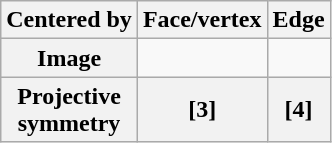<table class=wikitable>
<tr>
<th>Centered by</th>
<th>Face/vertex</th>
<th>Edge</th>
</tr>
<tr align=center>
<th>Image</th>
<td></td>
<td></td>
</tr>
<tr align=center>
<th>Projective<br>symmetry</th>
<th>[3]</th>
<th>[4]</th>
</tr>
</table>
